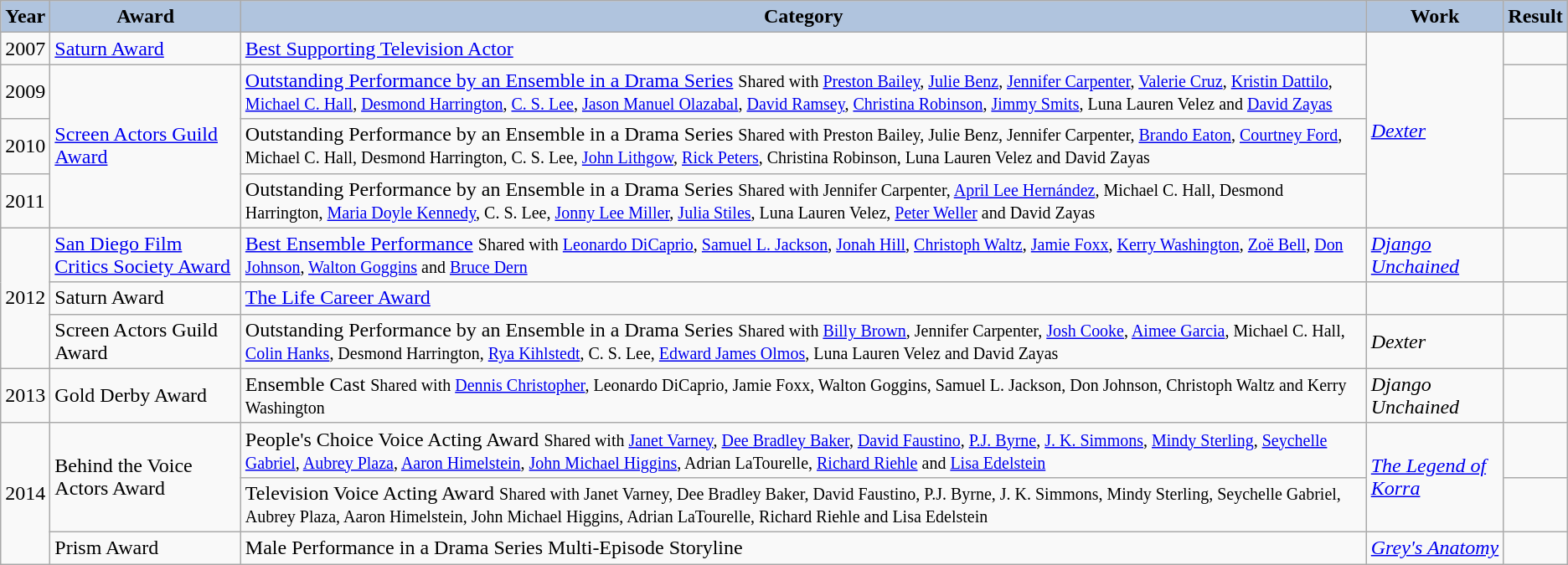<table class="wikitable">
<tr style="text-align:center;">
<th style="background:#B0C4DE">Year</th>
<th style="background:#B0C4DE">Award</th>
<th style="background:#B0C4DE">Category</th>
<th style="background:#B0C4DE">Work</th>
<th style="background:#B0C4DE">Result</th>
</tr>
<tr>
<td>2007</td>
<td><a href='#'>Saturn Award</a></td>
<td><a href='#'>Best Supporting Television Actor</a></td>
<td rowspan="4"><em><a href='#'>Dexter</a></em></td>
<td></td>
</tr>
<tr>
<td>2009</td>
<td rowspan="3"><a href='#'>Screen Actors Guild Award</a></td>
<td><a href='#'>Outstanding Performance by an Ensemble in a Drama Series</a> <small>Shared with <a href='#'>Preston Bailey</a>, <a href='#'>Julie Benz</a>, <a href='#'>Jennifer Carpenter</a>, <a href='#'>Valerie Cruz</a>, <a href='#'>Kristin Dattilo</a>, <a href='#'>Michael C. Hall</a>, <a href='#'>Desmond Harrington</a>, <a href='#'>C. S. Lee</a>, <a href='#'>Jason Manuel Olazabal</a>, <a href='#'>David Ramsey</a>, <a href='#'>Christina Robinson</a>, <a href='#'>Jimmy Smits</a>, Luna Lauren Velez and <a href='#'>David Zayas</a></small></td>
<td></td>
</tr>
<tr>
<td>2010</td>
<td>Outstanding Performance by an Ensemble in a Drama Series <small>Shared with Preston Bailey, Julie Benz, Jennifer Carpenter, <a href='#'>Brando Eaton</a>, <a href='#'>Courtney Ford</a>, Michael C. Hall, Desmond Harrington, C. S. Lee, <a href='#'>John Lithgow</a>, <a href='#'>Rick Peters</a>, Christina Robinson, Luna Lauren Velez and David Zayas</small></td>
<td></td>
</tr>
<tr>
<td>2011</td>
<td>Outstanding Performance by an Ensemble in a Drama Series <small>Shared with Jennifer Carpenter, <a href='#'>April Lee Hernández</a>, Michael C. Hall, Desmond Harrington, <a href='#'>Maria Doyle Kennedy</a>, C. S. Lee, <a href='#'>Jonny Lee Miller</a>, <a href='#'>Julia Stiles</a>, Luna Lauren Velez, <a href='#'>Peter Weller</a> and David Zayas</small></td>
<td></td>
</tr>
<tr>
<td rowspan="3">2012</td>
<td><a href='#'>San Diego Film Critics Society Award</a></td>
<td><a href='#'>Best Ensemble Performance</a> <small>Shared with <a href='#'>Leonardo DiCaprio</a>, <a href='#'>Samuel L. Jackson</a>, <a href='#'>Jonah Hill</a>, <a href='#'>Christoph Waltz</a>, <a href='#'>Jamie Foxx</a>, <a href='#'>Kerry Washington</a>, <a href='#'>Zoë Bell</a>, <a href='#'>Don Johnson</a>, <a href='#'>Walton Goggins</a> and <a href='#'>Bruce Dern</a></small></td>
<td><em><a href='#'>Django Unchained</a></em></td>
<td></td>
</tr>
<tr>
<td>Saturn Award</td>
<td><a href='#'>The Life Career Award</a></td>
<td></td>
<td></td>
</tr>
<tr>
<td>Screen Actors Guild Award</td>
<td>Outstanding Performance by an Ensemble in a Drama Series <small>Shared with <a href='#'>Billy Brown</a>, Jennifer Carpenter, <a href='#'>Josh Cooke</a>, <a href='#'>Aimee Garcia</a>, Michael C. Hall, <a href='#'>Colin Hanks</a>, Desmond Harrington, <a href='#'>Rya Kihlstedt</a>, C. S. Lee, <a href='#'>Edward James Olmos</a>, Luna Lauren Velez and David Zayas</small></td>
<td><em>Dexter</em></td>
<td></td>
</tr>
<tr>
<td>2013</td>
<td>Gold Derby Award</td>
<td>Ensemble Cast <small>Shared with <a href='#'>Dennis Christopher</a>, Leonardo DiCaprio, Jamie Foxx, Walton Goggins, Samuel L. Jackson, Don Johnson, Christoph Waltz and Kerry Washington</small></td>
<td><em>Django Unchained</em></td>
<td></td>
</tr>
<tr>
<td rowspan="3">2014</td>
<td rowspan="2">Behind the Voice Actors Award</td>
<td>People's Choice Voice Acting Award <small>Shared with <a href='#'>Janet Varney</a>, <a href='#'>Dee Bradley Baker</a>, <a href='#'>David Faustino</a>, <a href='#'>P.J. Byrne</a>, <a href='#'>J. K. Simmons</a>, <a href='#'>Mindy Sterling</a>, <a href='#'>Seychelle Gabriel</a>, <a href='#'>Aubrey Plaza</a>, <a href='#'>Aaron Himelstein</a>, <a href='#'>John Michael Higgins</a>, Adrian LaTourelle, <a href='#'>Richard Riehle</a> and <a href='#'>Lisa Edelstein</a></small></td>
<td rowspan="2"><em><a href='#'>The Legend of Korra</a></em></td>
<td></td>
</tr>
<tr>
<td>Television Voice Acting Award <small>Shared with Janet Varney, Dee Bradley Baker, David Faustino, P.J. Byrne, J. K. Simmons, Mindy Sterling, Seychelle Gabriel, Aubrey Plaza, Aaron Himelstein, John Michael Higgins, Adrian LaTourelle, Richard Riehle and Lisa Edelstein</small></td>
<td></td>
</tr>
<tr>
<td>Prism Award</td>
<td>Male Performance in a Drama Series Multi-Episode Storyline</td>
<td><em><a href='#'>Grey's Anatomy</a></em></td>
<td></td>
</tr>
</table>
